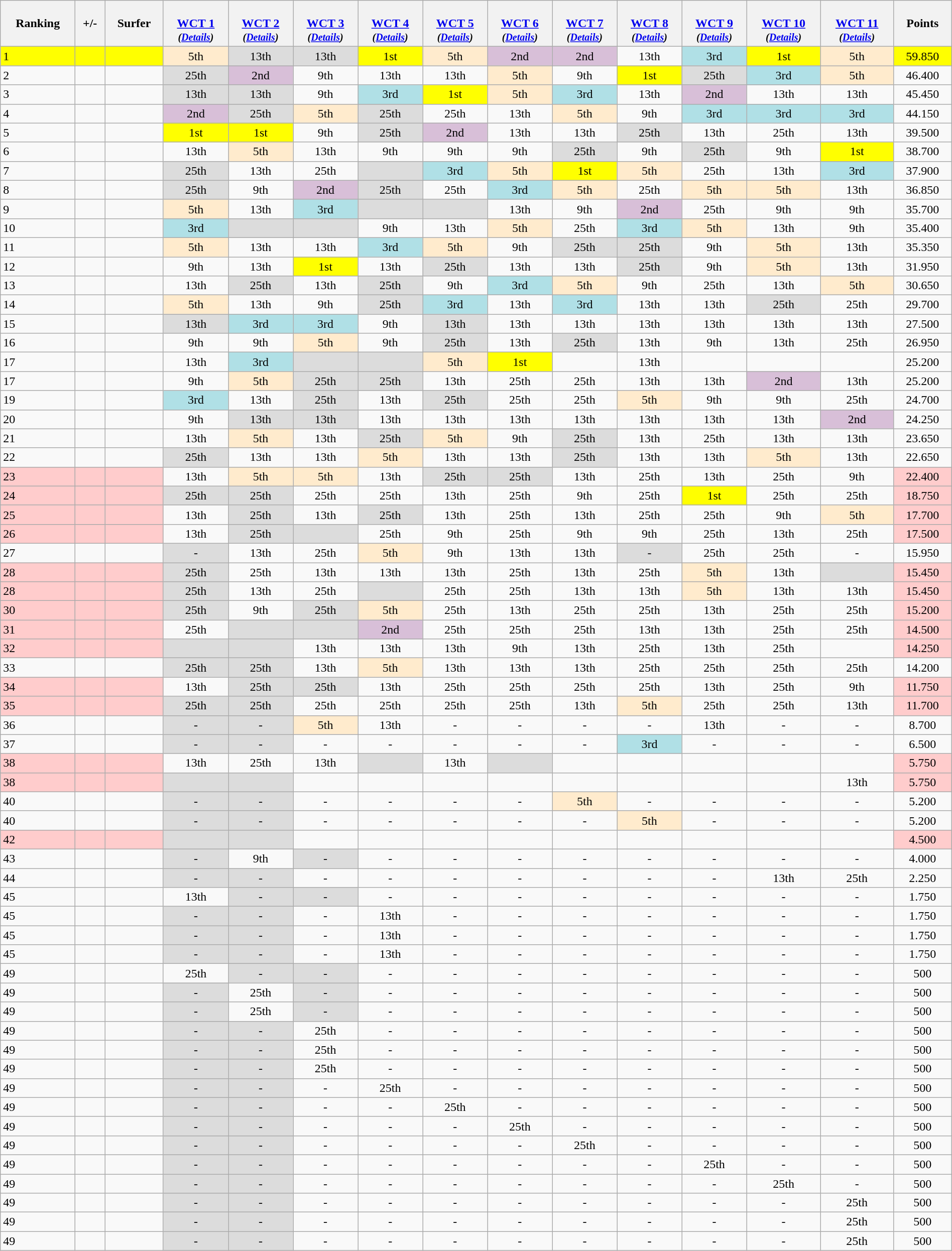<table class="wikitable" style="width:100%; text-align: center">
<tr>
<th>Ranking</th>
<th>+/-</th>
<th>Surfer</th>
<th> <br> <a href='#'>WCT 1</a> <br> <small><em>(<a href='#'>Details</a>)</em></small></th>
<th> <br> <a href='#'>WCT 2</a> <br> <small><em>(<a href='#'>Details</a>)</em></small></th>
<th> <br> <a href='#'>WCT 3</a> <br> <small><em>(<a href='#'>Details</a>)</em></small></th>
<th> <br> <a href='#'>WCT 4</a> <br> <small><em>(<a href='#'>Details</a>)</em></small></th>
<th> <br> <a href='#'>WCT 5</a> <br> <small><em>(<a href='#'>Details</a>)</em></small></th>
<th> <br> <a href='#'>WCT 6</a> <br> <small><em>(<a href='#'>Details</a>)</em></small></th>
<th> <br> <a href='#'>WCT 7</a> <br> <small><em>(<a href='#'>Details</a>)</em></small></th>
<th> <br> <a href='#'>WCT 8</a> <br> <small><em>(<a href='#'>Details</a>)</em></small></th>
<th> <br> <a href='#'>WCT 9</a> <br> <small><em>(<a href='#'>Details</a>)</em></small></th>
<th> <br> <a href='#'>WCT 10</a> <br> <small><em>(<a href='#'>Details</a>)</em></small></th>
<th> <br> <a href='#'>WCT 11</a> <br> <small><em>(<a href='#'>Details</a>)</em></small></th>
<th>Points</th>
</tr>
<tr>
<td style="text-align:left" bgcolor="yellow">1</td>
<td bgcolor="yellow"></td>
<td style="text-align:left" bgcolor="yellow"></td>
<td bgcolor="ffebcd">5th</td>
<td bgcolor=#dcdcdc>13th</td>
<td bgcolor=#dcdcdc>13th</td>
<td bgcolor="yellow">1st</td>
<td bgcolor="ffebcd">5th</td>
<td bgcolor="thistle">2nd</td>
<td bgcolor="thistle">2nd</td>
<td>13th</td>
<td bgcolor=#B0E0E6>3rd</td>
<td bgcolor="yellow">1st</td>
<td bgcolor="ffebcd">5th</td>
<td bgcolor="yellow">59.850</td>
</tr>
<tr>
<td align=left>2</td>
<td></td>
<td align=left></td>
<td bgcolor=#dcdcdc>25th</td>
<td bgcolor=thistle>2nd</td>
<td>9th</td>
<td>13th</td>
<td>13th</td>
<td bgcolor=ffebcd>5th</td>
<td>9th</td>
<td bgcolor=yellow>1st</td>
<td bgcolor=#dcdcdc>25th</td>
<td bgcolor=#B0E0E6>3rd</td>
<td bgcolor=ffebcd>5th</td>
<td>46.400</td>
</tr>
<tr>
<td align=left>3</td>
<td></td>
<td align=left></td>
<td bgcolor=#dcdcdc>13th</td>
<td bgcolor=#dcdcdc>13th</td>
<td>9th</td>
<td bgcolor=#B0E0E6>3rd</td>
<td bgcolor=yellow>1st</td>
<td bgcolor=ffebcd>5th</td>
<td bgcolor=#B0E0E6>3rd</td>
<td>13th</td>
<td bgcolor=thistle>2nd</td>
<td>13th</td>
<td>13th</td>
<td>45.450</td>
</tr>
<tr>
<td align=left>4</td>
<td></td>
<td align=left></td>
<td bgcolor=thistle>2nd</td>
<td bgcolor=#dcdcdc>25th</td>
<td bgcolor=ffebcd>5th</td>
<td bgcolor=#dcdcdc>25th</td>
<td>25th</td>
<td>13th</td>
<td bgcolor=ffebcd>5th</td>
<td>9th</td>
<td bgcolor=#B0E0E6>3rd</td>
<td bgcolor=#B0E0E6>3rd</td>
<td bgcolor=#B0E0E6>3rd</td>
<td>44.150</td>
</tr>
<tr>
<td align=left>5</td>
<td></td>
<td align=left></td>
<td bgcolor=yellow>1st</td>
<td bgcolor=yellow>1st</td>
<td>9th</td>
<td bgcolor=#dcdcdc>25th</td>
<td bgcolor=thistle>2nd</td>
<td>13th</td>
<td>13th</td>
<td bgcolor=#dcdcdc>25th</td>
<td>13th</td>
<td>25th</td>
<td>13th</td>
<td>39.500</td>
</tr>
<tr>
<td align=left>6</td>
<td></td>
<td align=left></td>
<td>13th</td>
<td bgcolor=ffebcd>5th</td>
<td>13th</td>
<td>9th</td>
<td>9th</td>
<td>9th</td>
<td bgcolor=#dcdcdc>25th</td>
<td>9th</td>
<td bgcolor=#dcdcdc>25th</td>
<td>9th</td>
<td bgcolor=yellow>1st</td>
<td>38.700</td>
</tr>
<tr>
<td align=left>7</td>
<td></td>
<td align=left></td>
<td bgcolor=#dcdcdc>25th</td>
<td>13th</td>
<td>25th</td>
<td bgcolor=#dcdcdc><strong></strong></td>
<td bgcolor=#B0E0E6>3rd</td>
<td bgcolor=ffebcd>5th</td>
<td bgcolor=yellow>1st</td>
<td bgcolor=ffebcd>5th</td>
<td>25th</td>
<td>13th</td>
<td bgcolor=#B0E0E6>3rd</td>
<td>37.900</td>
</tr>
<tr>
<td align=left>8</td>
<td></td>
<td align=left></td>
<td bgcolor=#dcdcdc>25th</td>
<td>9th</td>
<td bgcolor=thistle>2nd</td>
<td bgcolor=#dcdcdc>25th</td>
<td>25th</td>
<td bgcolor=#B0E0E6>3rd</td>
<td bgcolor=ffebcd>5th</td>
<td>25th</td>
<td bgcolor=ffebcd>5th</td>
<td bgcolor=ffebcd>5th</td>
<td>13th</td>
<td>36.850</td>
</tr>
<tr>
<td align=left>9</td>
<td></td>
<td align=left></td>
<td bgcolor=ffebcd>5th</td>
<td>13th</td>
<td bgcolor=#B0E0E6>3rd</td>
<td bgcolor=#dcdcdc><strong></strong></td>
<td bgcolor=#dcdcdc><strong></strong></td>
<td>13th</td>
<td>9th</td>
<td bgcolor=thistle>2nd</td>
<td>25th</td>
<td>9th</td>
<td>9th</td>
<td>35.700</td>
</tr>
<tr>
<td align=left>10</td>
<td></td>
<td align=left></td>
<td bgcolor=#B0E0E6>3rd</td>
<td bgcolor=#dcdcdc><strong></strong></td>
<td bgcolor=#dcdcdc><strong></strong></td>
<td>9th</td>
<td>13th</td>
<td bgcolor="ffebcd">5th</td>
<td>25th</td>
<td bgcolor=#B0E0E6>3rd</td>
<td bgcolor="ffebcd">5th</td>
<td>13th</td>
<td>9th</td>
<td>35.400</td>
</tr>
<tr>
<td align=left>11</td>
<td></td>
<td align=left></td>
<td bgcolor=ffebcd>5th</td>
<td>13th</td>
<td>13th</td>
<td bgcolor=#B0E0E6>3rd</td>
<td bgcolor=ffebcd>5th</td>
<td>9th</td>
<td bgcolor=#dcdcdc>25th</td>
<td bgcolor=#dcdcdc>25th</td>
<td>9th</td>
<td bgcolor=ffebcd>5th</td>
<td>13th</td>
<td>35.350</td>
</tr>
<tr>
<td align=left>12</td>
<td></td>
<td align=left></td>
<td>9th</td>
<td>13th</td>
<td bgcolor=yellow>1st</td>
<td>13th</td>
<td bgcolor=#dcdcdc>25th</td>
<td>13th</td>
<td>13th</td>
<td bgcolor=#dcdcdc>25th</td>
<td>9th</td>
<td bgcolor=ffebcd>5th</td>
<td>13th</td>
<td>31.950</td>
</tr>
<tr>
<td align=left>13</td>
<td></td>
<td align=left></td>
<td>13th</td>
<td bgcolor=#dcdcdc>25th</td>
<td>13th</td>
<td bgcolor=#dcdcdc>25th</td>
<td>9th</td>
<td bgcolor=#B0E0E6>3rd</td>
<td bgcolor=ffebcd>5th</td>
<td>9th</td>
<td>25th</td>
<td>13th</td>
<td bgcolor=ffebcd>5th</td>
<td>30.650</td>
</tr>
<tr>
<td align=left>14</td>
<td></td>
<td align=left></td>
<td bgcolor=ffebcd>5th</td>
<td>13th</td>
<td>9th</td>
<td bgcolor=#dcdcdc>25th</td>
<td bgcolor=#B0E0E6>3rd</td>
<td>13th</td>
<td bgcolor=#B0E0E6>3rd</td>
<td>13th</td>
<td>13th</td>
<td bgcolor=#dcdcdc>25th</td>
<td>25th</td>
<td>29.700</td>
</tr>
<tr>
<td align=left>15</td>
<td></td>
<td align=left></td>
<td bgcolor=#dcdcdc>13th</td>
<td bgcolor=#B0E0E6>3rd</td>
<td bgcolor=#B0E0E6>3rd</td>
<td>9th</td>
<td bgcolor=#dcdcdc>13th</td>
<td>13th</td>
<td>13th</td>
<td>13th</td>
<td>13th</td>
<td>13th</td>
<td>13th</td>
<td>27.500</td>
</tr>
<tr>
<td align="left">16</td>
<td></td>
<td align="left"></td>
<td>9th</td>
<td>9th</td>
<td bgcolor="ffebcd">5th</td>
<td>9th</td>
<td bgcolor=#dcdcdc>25th</td>
<td>13th</td>
<td bgcolor=#dcdcdc>25th</td>
<td>13th</td>
<td>9th</td>
<td>13th</td>
<td>25th</td>
<td>26.950</td>
</tr>
<tr>
<td align=left>17</td>
<td></td>
<td align=left></td>
<td>13th</td>
<td bgcolor=#B0E0E6>3rd</td>
<td bgcolor=#dcdcdc><strong></strong></td>
<td bgcolor=#dcdcdc><strong></strong></td>
<td bgcolor="ffebcd">5th</td>
<td bgcolor="yellow">1st</td>
<td><strong></strong></td>
<td>13th</td>
<td><strong></strong></td>
<td><strong></strong></td>
<td><strong></strong></td>
<td>25.200</td>
</tr>
<tr>
<td align=left>17</td>
<td></td>
<td align=left></td>
<td>9th</td>
<td bgcolor=ffebcd>5th</td>
<td bgcolor=#dcdcdc>25th</td>
<td bgcolor=#dcdcdc>25th</td>
<td>13th</td>
<td>25th</td>
<td>25th</td>
<td>13th</td>
<td>13th</td>
<td bgcolor=thistle>2nd</td>
<td>13th</td>
<td>25.200</td>
</tr>
<tr>
<td align=left>19</td>
<td></td>
<td align=left></td>
<td bgcolor=#B0E0E6>3rd</td>
<td>13th</td>
<td bgcolor=#dcdcdc>25th</td>
<td>13th</td>
<td bgcolor=#dcdcdc>25th</td>
<td>25th</td>
<td>25th</td>
<td bgcolor=ffebcd>5th</td>
<td>9th</td>
<td>9th</td>
<td>25th</td>
<td>24.700</td>
</tr>
<tr>
<td align=left>20</td>
<td></td>
<td align=left></td>
<td>9th</td>
<td bgcolor=#dcdcdc>13th</td>
<td bgcolor=#dcdcdc>13th</td>
<td>13th</td>
<td>13th</td>
<td>13th</td>
<td>13th</td>
<td>13th</td>
<td>13th</td>
<td>13th</td>
<td bgcolor=thistle>2nd</td>
<td>24.250</td>
</tr>
<tr>
<td align="left">21</td>
<td></td>
<td align="left"></td>
<td>13th</td>
<td bgcolor="ffebcd">5th</td>
<td>13th</td>
<td bgcolor=#dcdcdc>25th</td>
<td bgcolor="ffebcd">5th</td>
<td>9th</td>
<td bgcolor=#dcdcdc>25th</td>
<td>13th</td>
<td>25th</td>
<td>13th</td>
<td>13th</td>
<td>23.650</td>
</tr>
<tr>
<td align=left>22</td>
<td></td>
<td align=left></td>
<td bgcolor=#dcdcdc>25th</td>
<td>13th</td>
<td>13th</td>
<td bgcolor=ffebcd>5th</td>
<td>13th</td>
<td>13th</td>
<td bgcolor=#dcdcdc>25th</td>
<td>13th</td>
<td>13th</td>
<td bgcolor=ffebcd>5th</td>
<td>13th</td>
<td>22.650</td>
</tr>
<tr>
<td style="text-align:left" bgcolor=FFCCCC>23</td>
<td bgcolor=FFCCCC></td>
<td style="text-align:left" bgcolor=FFCCCC></td>
<td>13th</td>
<td bgcolor=ffebcd>5th</td>
<td bgcolor=ffebcd>5th</td>
<td>13th</td>
<td bgcolor=#dcdcdc>25th</td>
<td bgcolor=#dcdcdc>25th</td>
<td>13th</td>
<td>25th</td>
<td>13th</td>
<td>25th</td>
<td>9th</td>
<td bgcolor=FFCCCC>22.400</td>
</tr>
<tr>
<td style="text-align:left" bgcolor=FFCCCC>24</td>
<td bgcolor=FFCCCC></td>
<td style="text-align:left" bgcolor=FFCCCC></td>
<td bgcolor=#dcdcdc>25th</td>
<td bgcolor=#dcdcdc>25th</td>
<td>25th</td>
<td>25th</td>
<td>13th</td>
<td>25th</td>
<td>9th</td>
<td>25th</td>
<td bgcolor=yellow>1st</td>
<td>25th</td>
<td>25th</td>
<td bgcolor=FFCCCC>18.750</td>
</tr>
<tr>
<td style="text-align:left" bgcolor=FFCCCC>25</td>
<td bgcolor=FFCCCC></td>
<td style="text-align:left" bgcolor=FFCCCC></td>
<td>13th</td>
<td bgcolor=#dcdcdc>25th</td>
<td>13th</td>
<td bgcolor=#dcdcdc>25th</td>
<td>13th</td>
<td>25th</td>
<td>13th</td>
<td>25th</td>
<td>25th</td>
<td>9th</td>
<td bgcolor=ffebcd>5th</td>
<td bgcolor=FFCCCC>17.700</td>
</tr>
<tr>
<td style="text-align:left" bgcolor=FFCCCC>26</td>
<td bgcolor=FFCCCC></td>
<td style="text-align:left" bgcolor=FFCCCC></td>
<td>13th</td>
<td bgcolor=#dcdcdc>25th</td>
<td bgcolor=#dcdcdc><strong></strong></td>
<td>25th</td>
<td>9th</td>
<td>25th</td>
<td>9th</td>
<td>9th</td>
<td>25th</td>
<td>13th</td>
<td>25th</td>
<td bgcolor=FFCCCC>17.500</td>
</tr>
<tr>
<td align=left>27</td>
<td></td>
<td align=left></td>
<td bgcolor=#dcdcdc>-</td>
<td>13th</td>
<td>25th</td>
<td bgcolor=ffebcd>5th</td>
<td>9th</td>
<td>13th</td>
<td>13th</td>
<td bgcolor=#dcdcdc>-</td>
<td>25th</td>
<td>25th</td>
<td>-</td>
<td>15.950</td>
</tr>
<tr>
<td style="text-align:left" bgcolor=FFCCCC>28</td>
<td bgcolor=FFCCCC></td>
<td style="text-align:left" bgcolor=FFCCCC></td>
<td bgcolor=#dcdcdc>25th</td>
<td>25th</td>
<td>13th</td>
<td>13th</td>
<td>13th</td>
<td>25th</td>
<td>13th</td>
<td>25th</td>
<td bgcolor=ffebcd>5th</td>
<td>13th</td>
<td bgcolor=#dcdcdc><strong></strong></td>
<td bgcolor=FFCCCC>15.450</td>
</tr>
<tr>
<td style="text-align:left" bgcolor=FFCCCC>28</td>
<td bgcolor=FFCCCC></td>
<td style="text-align:left" bgcolor=FFCCCC></td>
<td bgcolor=#dcdcdc>25th</td>
<td>13th</td>
<td>25th</td>
<td bgcolor=#dcdcdc><strong></strong></td>
<td>25th</td>
<td>25th</td>
<td>13th</td>
<td>13th</td>
<td bgcolor=ffebcd>5th</td>
<td>13th</td>
<td>13th</td>
<td bgcolor=FFCCCC>15.450</td>
</tr>
<tr>
<td style="text-align:left" bgcolor=FFCCCC>30</td>
<td bgcolor=FFCCCC></td>
<td style="text-align:left" bgcolor=FFCCCC></td>
<td bgcolor=#dcdcdc>25th</td>
<td>9th</td>
<td bgcolor=#dcdcdc>25th</td>
<td bgcolor=ffebcd>5th</td>
<td>25th</td>
<td>13th</td>
<td>25th</td>
<td>25th</td>
<td>13th</td>
<td>25th</td>
<td>25th</td>
<td bgcolor=FFCCCC>15.200</td>
</tr>
<tr>
<td style="text-align:left" bgcolor=FFCCCC>31</td>
<td bgcolor=FFCCCC></td>
<td style="text-align:left" bgcolor=FFCCCC></td>
<td>25th</td>
<td bgcolor=#dcdcdc><strong></strong></td>
<td bgcolor=#dcdcdc><strong></strong></td>
<td bgcolor=thistle>2nd</td>
<td>25th</td>
<td>25th</td>
<td>25th</td>
<td>13th</td>
<td>13th</td>
<td>25th</td>
<td>25th</td>
<td bgcolor=FFCCCC>14.500</td>
</tr>
<tr>
<td style="text-align:left" bgcolor=FFCCCC>32</td>
<td bgcolor=FFCCCC></td>
<td style="text-align:left" bgcolor=FFCCCC></td>
<td bgcolor=#dcdcdc><strong></strong></td>
<td bgcolor=#dcdcdc><strong></strong></td>
<td>13th</td>
<td>13th</td>
<td>13th</td>
<td>9th</td>
<td>13th</td>
<td>25th</td>
<td>13th</td>
<td>25th</td>
<td><strong></strong></td>
<td bgcolor=FFCCCC>14.250</td>
</tr>
<tr>
<td align=left>33</td>
<td></td>
<td align=left></td>
<td bgcolor=#dcdcdc>25th</td>
<td bgcolor=#dcdcdc>25th</td>
<td>13th</td>
<td bgcolor=ffebcd>5th</td>
<td>13th</td>
<td>13th</td>
<td>13th</td>
<td>25th</td>
<td>25th</td>
<td>25th</td>
<td>25th</td>
<td>14.200</td>
</tr>
<tr>
<td style="text-align:left" bgcolor=FFCCCC>34</td>
<td bgcolor=FFCCCC></td>
<td style="text-align:left" bgcolor=FFCCCC></td>
<td>13th</td>
<td bgcolor=#dcdcdc>25th</td>
<td bgcolor=#dcdcdc>25th</td>
<td>13th</td>
<td>25th</td>
<td>25th</td>
<td>25th</td>
<td>25th</td>
<td>13th</td>
<td>25th</td>
<td>9th</td>
<td bgcolor=FFCCCC>11.750</td>
</tr>
<tr>
<td style="text-align:left" bgcolor=FFCCCC>35</td>
<td bgcolor=FFCCCC></td>
<td style="text-align:left" bgcolor=FFCCCC></td>
<td bgcolor=#dcdcdc>25th</td>
<td bgcolor=#dcdcdc>25th</td>
<td>25th</td>
<td>25th</td>
<td>25th</td>
<td>25th</td>
<td>13th</td>
<td bgcolor=ffebcd>5th</td>
<td>25th</td>
<td>25th</td>
<td>13th</td>
<td bgcolor=FFCCCC>11.700</td>
</tr>
<tr>
<td align=left>36</td>
<td></td>
<td align=left></td>
<td bgcolor=#dcdcdc>-</td>
<td bgcolor=#dcdcdc>-</td>
<td bgcolor=ffebcd>5th</td>
<td>13th</td>
<td>-</td>
<td>-</td>
<td>-</td>
<td>-</td>
<td>13th</td>
<td>-</td>
<td>-</td>
<td>8.700</td>
</tr>
<tr>
<td align=left>37</td>
<td></td>
<td align=left></td>
<td bgcolor=#dcdcdc>-</td>
<td bgcolor=#dcdcdc>-</td>
<td>-</td>
<td>-</td>
<td>-</td>
<td>-</td>
<td>-</td>
<td bgcolor="#B0E0E6">3rd</td>
<td>-</td>
<td>-</td>
<td>-</td>
<td>6.500</td>
</tr>
<tr>
<td style="text-align:left" bgcolor=FFCCCC>38</td>
<td bgcolor=FFCCCC></td>
<td style="text-align:left" bgcolor=FFCCCC></td>
<td>13th</td>
<td>25th</td>
<td>13th</td>
<td bgcolor=#dcdcdc><strong></strong></td>
<td>13th</td>
<td bgcolor=#dcdcdc><strong></strong></td>
<td><strong></strong></td>
<td><strong></strong></td>
<td><strong></strong></td>
<td><strong></strong></td>
<td><strong></strong></td>
<td bgcolor=FFCCCC>5.750</td>
</tr>
<tr>
<td style="text-align:left" bgcolor=FFCCCC>38</td>
<td bgcolor=FFCCCC></td>
<td style="text-align:left" bgcolor=FFCCCC></td>
<td bgcolor=#dcdcdc><strong></strong></td>
<td bgcolor=#dcdcdc><strong></strong></td>
<td><strong></strong></td>
<td><strong></strong></td>
<td><strong></strong></td>
<td><strong></strong></td>
<td><strong></strong></td>
<td><strong></strong></td>
<td><strong></strong></td>
<td><strong></strong></td>
<td>13th</td>
<td bgcolor=FFCCCC>5.750</td>
</tr>
<tr>
<td align=left>40</td>
<td></td>
<td align=left></td>
<td bgcolor=#dcdcdc>-</td>
<td bgcolor=#dcdcdc>-</td>
<td>-</td>
<td>-</td>
<td>-</td>
<td>-</td>
<td bgcolor="ffebcd">5th</td>
<td>-</td>
<td>-</td>
<td>-</td>
<td>-</td>
<td>5.200</td>
</tr>
<tr>
<td align=left>40</td>
<td></td>
<td align=left></td>
<td bgcolor=#dcdcdc>-</td>
<td bgcolor=#dcdcdc>-</td>
<td>-</td>
<td>-</td>
<td>-</td>
<td>-</td>
<td>-</td>
<td bgcolor=ffebcd>5th</td>
<td>-</td>
<td>-</td>
<td>-</td>
<td>5.200</td>
</tr>
<tr>
<td style="text-align:left" bgcolor=FFCCCC>42</td>
<td bgcolor=FFCCCC></td>
<td style="text-align:left" bgcolor=FFCCCC></td>
<td bgcolor=#dcdcdc><strong></strong></td>
<td bgcolor=#dcdcdc><strong></strong></td>
<td><strong></strong></td>
<td><strong></strong></td>
<td><strong></strong></td>
<td><strong></strong></td>
<td><strong></strong></td>
<td><strong></strong></td>
<td><strong></strong></td>
<td><strong></strong></td>
<td><strong></strong></td>
<td bgcolor=FFCCCC>4.500</td>
</tr>
<tr>
<td align=left>43</td>
<td></td>
<td align=left></td>
<td bgcolor=#dcdcdc>-</td>
<td>9th</td>
<td bgcolor=#dcdcdc>-</td>
<td>-</td>
<td>-</td>
<td>-</td>
<td>-</td>
<td>-</td>
<td>-</td>
<td>-</td>
<td>-</td>
<td>4.000</td>
</tr>
<tr>
<td align=left>44</td>
<td></td>
<td align=left></td>
<td bgcolor=#dcdcdc>-</td>
<td bgcolor=#dcdcdc>-</td>
<td>-</td>
<td>-</td>
<td>-</td>
<td>-</td>
<td>-</td>
<td>-</td>
<td>-</td>
<td>13th</td>
<td>25th</td>
<td>2.250</td>
</tr>
<tr>
<td align=left>45</td>
<td></td>
<td align=left></td>
<td>13th</td>
<td bgcolor=#dcdcdc>-</td>
<td bgcolor=#dcdcdc>-</td>
<td>-</td>
<td>-</td>
<td>-</td>
<td>-</td>
<td>-</td>
<td>-</td>
<td>-</td>
<td>-</td>
<td>1.750</td>
</tr>
<tr>
<td align=left>45</td>
<td></td>
<td align=left></td>
<td bgcolor=#dcdcdc>-</td>
<td bgcolor=#dcdcdc>-</td>
<td>-</td>
<td>13th</td>
<td>-</td>
<td>-</td>
<td>-</td>
<td>-</td>
<td>-</td>
<td>-</td>
<td>-</td>
<td>1.750</td>
</tr>
<tr>
<td align=left>45</td>
<td></td>
<td align=left></td>
<td bgcolor=#dcdcdc>-</td>
<td bgcolor=#dcdcdc>-</td>
<td>-</td>
<td>13th</td>
<td>-</td>
<td>-</td>
<td>-</td>
<td>-</td>
<td>-</td>
<td>-</td>
<td>-</td>
<td>1.750</td>
</tr>
<tr>
<td align=left>45</td>
<td></td>
<td align=left></td>
<td bgcolor=#dcdcdc>-</td>
<td bgcolor=#dcdcdc>-</td>
<td>-</td>
<td>13th</td>
<td>-</td>
<td>-</td>
<td>-</td>
<td>-</td>
<td>-</td>
<td>-</td>
<td>-</td>
<td>1.750</td>
</tr>
<tr>
<td align=left>49</td>
<td></td>
<td align=left></td>
<td>25th</td>
<td bgcolor=#dcdcdc>-</td>
<td bgcolor=#dcdcdc>-</td>
<td>-</td>
<td>-</td>
<td>-</td>
<td>-</td>
<td>-</td>
<td>-</td>
<td>-</td>
<td>-</td>
<td>500</td>
</tr>
<tr>
<td align=left>49</td>
<td></td>
<td align=left></td>
<td bgcolor=#dcdcdc>-</td>
<td>25th</td>
<td bgcolor=#dcdcdc>-</td>
<td>-</td>
<td>-</td>
<td>-</td>
<td>-</td>
<td>-</td>
<td>-</td>
<td>-</td>
<td>-</td>
<td>500</td>
</tr>
<tr>
<td align=left>49</td>
<td></td>
<td align=left></td>
<td bgcolor=#dcdcdc>-</td>
<td>25th</td>
<td bgcolor=#dcdcdc>-</td>
<td>-</td>
<td>-</td>
<td>-</td>
<td>-</td>
<td>-</td>
<td>-</td>
<td>-</td>
<td>-</td>
<td>500</td>
</tr>
<tr>
<td align=left>49</td>
<td></td>
<td align=left></td>
<td bgcolor=#dcdcdc>-</td>
<td bgcolor=#dcdcdc>-</td>
<td>25th</td>
<td>-</td>
<td>-</td>
<td>-</td>
<td>-</td>
<td>-</td>
<td>-</td>
<td>-</td>
<td>-</td>
<td>500</td>
</tr>
<tr>
<td align=left>49</td>
<td></td>
<td align=left></td>
<td bgcolor=#dcdcdc>-</td>
<td bgcolor=#dcdcdc>-</td>
<td>25th</td>
<td>-</td>
<td>-</td>
<td>-</td>
<td>-</td>
<td>-</td>
<td>-</td>
<td>-</td>
<td>-</td>
<td>500</td>
</tr>
<tr>
<td align=left>49</td>
<td></td>
<td align=left></td>
<td bgcolor=#dcdcdc>-</td>
<td bgcolor=#dcdcdc>-</td>
<td>25th</td>
<td>-</td>
<td>-</td>
<td>-</td>
<td>-</td>
<td>-</td>
<td>-</td>
<td>-</td>
<td>-</td>
<td>500</td>
</tr>
<tr>
<td align=left>49</td>
<td></td>
<td align=left></td>
<td bgcolor=#dcdcdc>-</td>
<td bgcolor=#dcdcdc>-</td>
<td>-</td>
<td>25th</td>
<td>-</td>
<td>-</td>
<td>-</td>
<td>-</td>
<td>-</td>
<td>-</td>
<td>-</td>
<td>500</td>
</tr>
<tr>
<td align=left>49</td>
<td></td>
<td align=left></td>
<td bgcolor=#dcdcdc>-</td>
<td bgcolor=#dcdcdc>-</td>
<td>-</td>
<td>-</td>
<td>25th</td>
<td>-</td>
<td>-</td>
<td>-</td>
<td>-</td>
<td>-</td>
<td>-</td>
<td>500</td>
</tr>
<tr>
<td align=left>49</td>
<td></td>
<td align=left></td>
<td bgcolor=#dcdcdc>-</td>
<td bgcolor=#dcdcdc>-</td>
<td>-</td>
<td>-</td>
<td>-</td>
<td>25th</td>
<td>-</td>
<td>-</td>
<td>-</td>
<td>-</td>
<td>-</td>
<td>500</td>
</tr>
<tr>
<td align=left>49</td>
<td></td>
<td align=left></td>
<td bgcolor=#dcdcdc>-</td>
<td bgcolor=#dcdcdc>-</td>
<td>-</td>
<td>-</td>
<td>-</td>
<td>-</td>
<td>25th</td>
<td>-</td>
<td>-</td>
<td>-</td>
<td>-</td>
<td>500</td>
</tr>
<tr>
<td align=left>49</td>
<td></td>
<td align=left></td>
<td bgcolor=#dcdcdc>-</td>
<td bgcolor=#dcdcdc>-</td>
<td>-</td>
<td>-</td>
<td>-</td>
<td>-</td>
<td>-</td>
<td>-</td>
<td>25th</td>
<td>-</td>
<td>-</td>
<td>500</td>
</tr>
<tr>
<td align=left>49</td>
<td></td>
<td align=left></td>
<td bgcolor=#dcdcdc>-</td>
<td bgcolor=#dcdcdc>-</td>
<td>-</td>
<td>-</td>
<td>-</td>
<td>-</td>
<td>-</td>
<td>-</td>
<td>-</td>
<td>25th</td>
<td>-</td>
<td>500</td>
</tr>
<tr>
<td align=left>49</td>
<td></td>
<td align=left></td>
<td bgcolor=#dcdcdc>-</td>
<td bgcolor=#dcdcdc>-</td>
<td>-</td>
<td>-</td>
<td>-</td>
<td>-</td>
<td>-</td>
<td>-</td>
<td>-</td>
<td>-</td>
<td>25th</td>
<td>500</td>
</tr>
<tr>
<td align=left>49</td>
<td></td>
<td align=left></td>
<td bgcolor=#dcdcdc>-</td>
<td bgcolor=#dcdcdc>-</td>
<td>-</td>
<td>-</td>
<td>-</td>
<td>-</td>
<td>-</td>
<td>-</td>
<td>-</td>
<td>-</td>
<td>25th</td>
<td>500</td>
</tr>
<tr>
<td align=left>49</td>
<td></td>
<td align=left></td>
<td bgcolor=#dcdcdc>-</td>
<td bgcolor=#dcdcdc>-</td>
<td>-</td>
<td>-</td>
<td>-</td>
<td>-</td>
<td>-</td>
<td>-</td>
<td>-</td>
<td>-</td>
<td>25th</td>
<td>500</td>
</tr>
</table>
